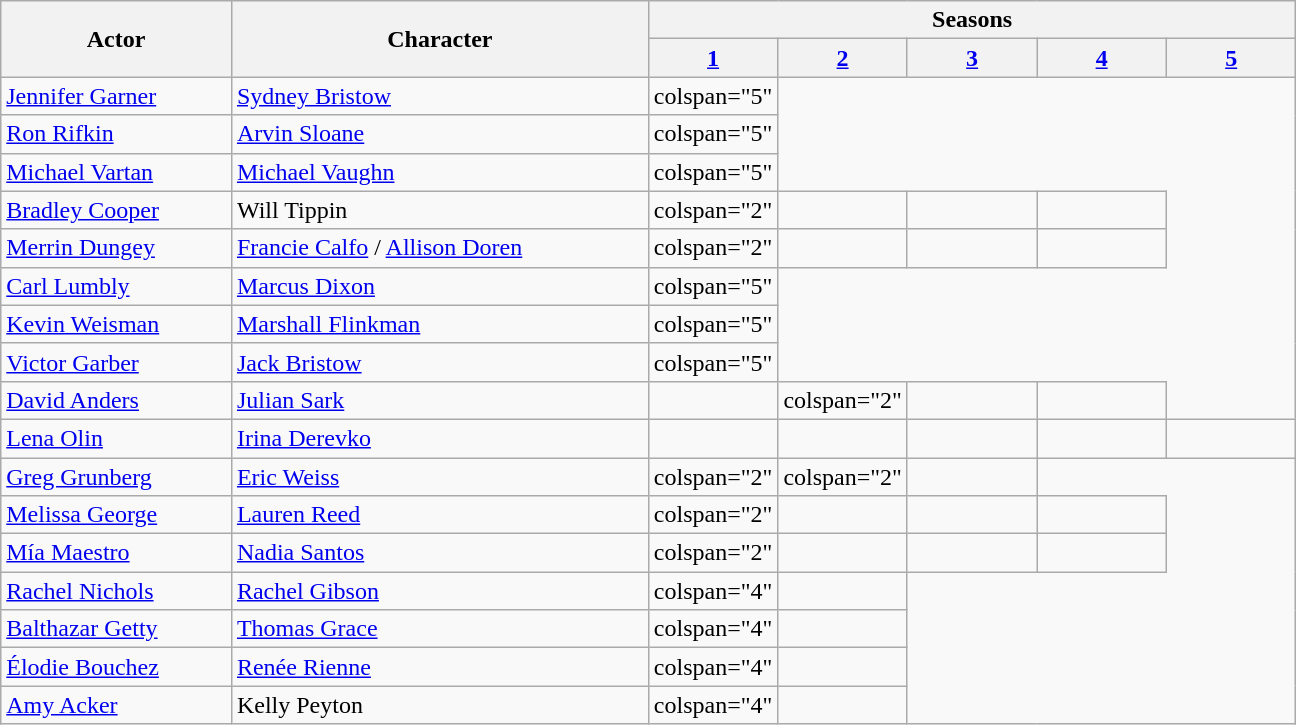<table class="wikitable">
<tr>
<th rowspan="2">Actor</th>
<th rowspan="2">Character</th>
<th colspan="5">Seasons</th>
</tr>
<tr>
<th style="width:10%;"><a href='#'>1</a></th>
<th style="width:10%;"><a href='#'>2</a></th>
<th style="width:10%;"><a href='#'>3</a></th>
<th style="width:10%;"><a href='#'>4</a></th>
<th style="width:10%;"><a href='#'>5</a></th>
</tr>
<tr>
<td><a href='#'>Jennifer Garner</a></td>
<td><a href='#'>Sydney Bristow</a></td>
<td>colspan="5" </td>
</tr>
<tr>
<td><a href='#'>Ron Rifkin</a></td>
<td><a href='#'>Arvin Sloane</a></td>
<td>colspan="5" </td>
</tr>
<tr>
<td><a href='#'>Michael Vartan</a></td>
<td><a href='#'>Michael Vaughn</a></td>
<td>colspan="5" </td>
</tr>
<tr>
<td><a href='#'>Bradley Cooper</a></td>
<td>Will Tippin</td>
<td>colspan="2" </td>
<td></td>
<td></td>
<td></td>
</tr>
<tr>
<td><a href='#'>Merrin Dungey</a></td>
<td><a href='#'>Francie Calfo</a> / <a href='#'>Allison Doren</a></td>
<td>colspan="2" </td>
<td></td>
<td></td>
<td></td>
</tr>
<tr>
<td><a href='#'>Carl Lumbly</a></td>
<td><a href='#'>Marcus Dixon</a></td>
<td>colspan="5" </td>
</tr>
<tr>
<td><a href='#'>Kevin Weisman</a></td>
<td><a href='#'>Marshall Flinkman</a></td>
<td>colspan="5" </td>
</tr>
<tr>
<td><a href='#'>Victor Garber</a></td>
<td><a href='#'>Jack Bristow</a></td>
<td>colspan="5" </td>
</tr>
<tr>
<td><a href='#'>David Anders</a></td>
<td><a href='#'>Julian Sark</a></td>
<td></td>
<td>colspan="2" </td>
<td></td>
<td></td>
</tr>
<tr>
<td><a href='#'>Lena Olin</a></td>
<td><a href='#'>Irina Derevko</a></td>
<td></td>
<td></td>
<td></td>
<td></td>
<td></td>
</tr>
<tr>
<td><a href='#'>Greg Grunberg</a></td>
<td><a href='#'>Eric Weiss</a></td>
<td>colspan="2" </td>
<td>colspan="2" </td>
<td></td>
</tr>
<tr>
<td><a href='#'>Melissa George</a></td>
<td><a href='#'>Lauren Reed</a></td>
<td>colspan="2" </td>
<td></td>
<td></td>
<td></td>
</tr>
<tr>
<td><a href='#'>Mía Maestro</a></td>
<td><a href='#'>Nadia Santos</a></td>
<td>colspan="2" </td>
<td></td>
<td></td>
<td></td>
</tr>
<tr>
<td><a href='#'>Rachel Nichols</a></td>
<td><a href='#'>Rachel Gibson</a></td>
<td>colspan="4" </td>
<td></td>
</tr>
<tr>
<td><a href='#'>Balthazar Getty</a></td>
<td><a href='#'>Thomas Grace</a></td>
<td>colspan="4" </td>
<td></td>
</tr>
<tr>
<td><a href='#'>Élodie Bouchez</a></td>
<td><a href='#'>Renée Rienne</a></td>
<td>colspan="4" </td>
<td></td>
</tr>
<tr>
<td><a href='#'>Amy Acker</a></td>
<td>Kelly Peyton</td>
<td>colspan="4" </td>
<td></td>
</tr>
</table>
